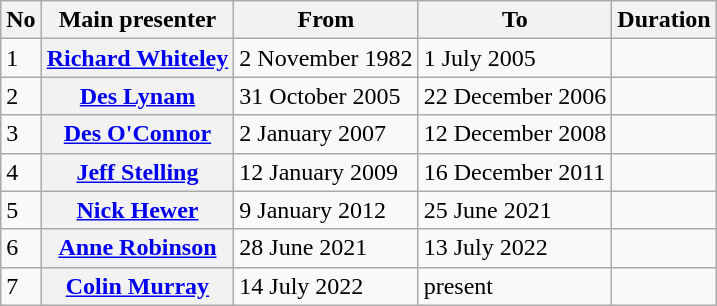<table class="wikitable sortable plainrowheaders">
<tr>
<th scope=col>No</th>
<th scope=col>Main presenter</th>
<th scope=col>From</th>
<th scope=col>To</th>
<th scope=col>Duration</th>
</tr>
<tr>
<td>1</td>
<th scope=row><a href='#'>Richard Whiteley</a></th>
<td>2 November 1982</td>
<td>1 July 2005</td>
<td></td>
</tr>
<tr>
<td>2</td>
<th scope=row><a href='#'>Des Lynam</a></th>
<td>31 October 2005</td>
<td>22 December 2006</td>
<td></td>
</tr>
<tr>
<td>3</td>
<th scope=row><a href='#'>Des O'Connor</a></th>
<td>2 January 2007</td>
<td>12 December 2008</td>
<td></td>
</tr>
<tr>
<td>4</td>
<th scope=row><a href='#'>Jeff Stelling</a></th>
<td>12 January 2009</td>
<td>16 December 2011</td>
<td></td>
</tr>
<tr>
<td>5</td>
<th scope=row><a href='#'>Nick Hewer</a></th>
<td>9 January 2012</td>
<td>25 June 2021</td>
<td></td>
</tr>
<tr>
<td>6</td>
<th scope=row><a href='#'>Anne Robinson</a></th>
<td>28 June 2021</td>
<td>13 July 2022</td>
<td></td>
</tr>
<tr>
<td>7</td>
<th scope=row><a href='#'>Colin Murray</a></th>
<td>14 July 2022</td>
<td>present</td>
<td></td>
</tr>
</table>
